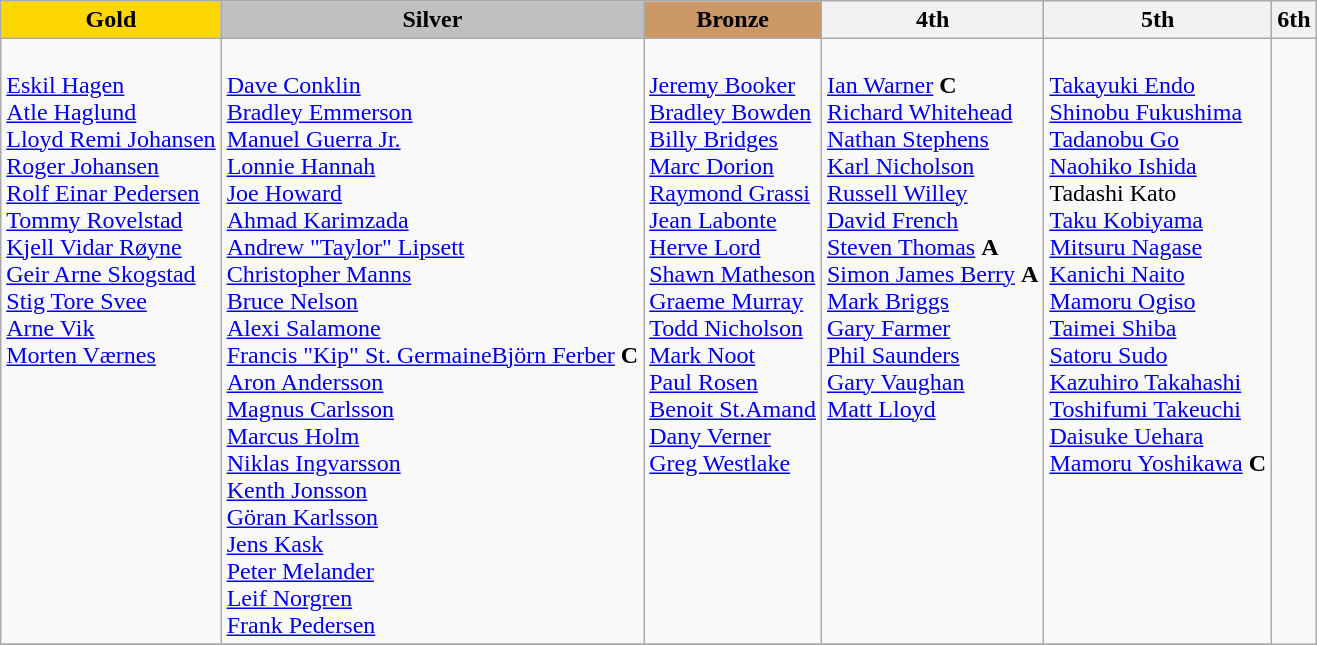<table class="wikitable">
<tr>
<th style="background-color:gold;">Gold</th>
<th style="background-color:silver;">Silver</th>
<th style="background-color:#CC9966;">Bronze</th>
<th>4th</th>
<th>5th</th>
<th>6th</th>
</tr>
<tr valign=top>
<td><br><a href='#'>Eskil Hagen</a><br> <a href='#'>Atle Haglund</a><br> <a href='#'>Lloyd Remi Johansen</a><br> <a href='#'>Roger Johansen</a><br> <a href='#'>Rolf Einar Pedersen</a><br> <a href='#'>Tommy Rovelstad</a><br> <a href='#'>Kjell Vidar Røyne</a><br> <a href='#'>Geir Arne Skogstad</a><br> <a href='#'>Stig Tore Svee</a><br> <a href='#'>Arne Vik</a><br> <a href='#'>Morten Værnes</a></td>
<td><br><a href='#'>Dave Conklin</a><br> <a href='#'>Bradley Emmerson</a><br> <a href='#'>Manuel Guerra Jr.</a><br> <a href='#'>Lonnie Hannah</a><br> <a href='#'>Joe Howard</a><br><a href='#'>Ahmad Karimzada</a><br><a href='#'>Andrew "Taylor" Lipsett</a><br> <a href='#'>Christopher Manns</a><br> <a href='#'>Bruce Nelson</a><br> <a href='#'>Alexi Salamone</a><br> <a href='#'>Francis "Kip" St. Germaine</a><a href='#'>Björn Ferber</a> <strong>C</strong><br> <a href='#'>Aron Andersson</a><br> <a href='#'>Magnus Carlsson</a><br> <a href='#'>Marcus Holm</a><br> <a href='#'>Niklas Ingvarsson</a><br> <a href='#'>Kenth Jonsson</a><br> <a href='#'>Göran Karlsson</a><br> <a href='#'>Jens Kask</a><br> <a href='#'>Peter Melander</a><br> <a href='#'>Leif Norgren</a><br>  <a href='#'>Frank Pedersen</a></td>
<td><br><a href='#'>Jeremy Booker</a><br> <a href='#'>Bradley Bowden</a><br> <a href='#'>Billy Bridges</a><br> <a href='#'>Marc Dorion</a><br> <a href='#'>Raymond Grassi</a><br> <a href='#'>Jean Labonte</a><br> <a href='#'>Herve Lord</a><br> <a href='#'>Shawn Matheson</a><br> <a href='#'>Graeme Murray</a><br> <a href='#'>Todd Nicholson</a><br> <a href='#'>Mark Noot</a><br> <a href='#'>Paul Rosen</a><br> <a href='#'>Benoit St.Amand</a><br> <a href='#'>Dany Verner</a><br> <a href='#'>Greg Westlake</a></td>
<td><br><a href='#'>Ian Warner</a> <strong>C</strong><br> <a href='#'>Richard Whitehead</a><br> <a href='#'>Nathan Stephens</a><br> <a href='#'>Karl Nicholson</a><br> <a href='#'>Russell Willey</a><br> <a href='#'>David French</a><br> <a href='#'>Steven Thomas</a> <strong>A</strong> <br> <a href='#'>Simon James Berry</a> <strong>A</strong> <br> <a href='#'>Mark Briggs</a><br> <a href='#'>Gary Farmer</a><br>  <a href='#'>Phil Saunders</a><br> <a href='#'>Gary Vaughan</a><br> <a href='#'>Matt Lloyd</a></td>
<td><br><a href='#'>Takayuki Endo</a><br> <a href='#'>Shinobu Fukushima</a><br> <a href='#'>Tadanobu Go</a><br> <a href='#'>Naohiko Ishida</a><br>Tadashi Kato<br> <a href='#'>Taku Kobiyama</a><br> <a href='#'>Mitsuru Nagase</a><br> <a href='#'>Kanichi Naito</a><br> <a href='#'>Mamoru Ogiso</a><br> <a href='#'>Taimei Shiba</a><br> <a href='#'>Satoru Sudo</a><br> <a href='#'>Kazuhiro Takahashi</a><br><a href='#'>Toshifumi Takeuchi</a><br>  <a href='#'>Daisuke Uehara</a><br> <a href='#'>Mamoru Yoshikawa</a> <strong>C</strong></td>
</tr>
<tr>
</tr>
</table>
